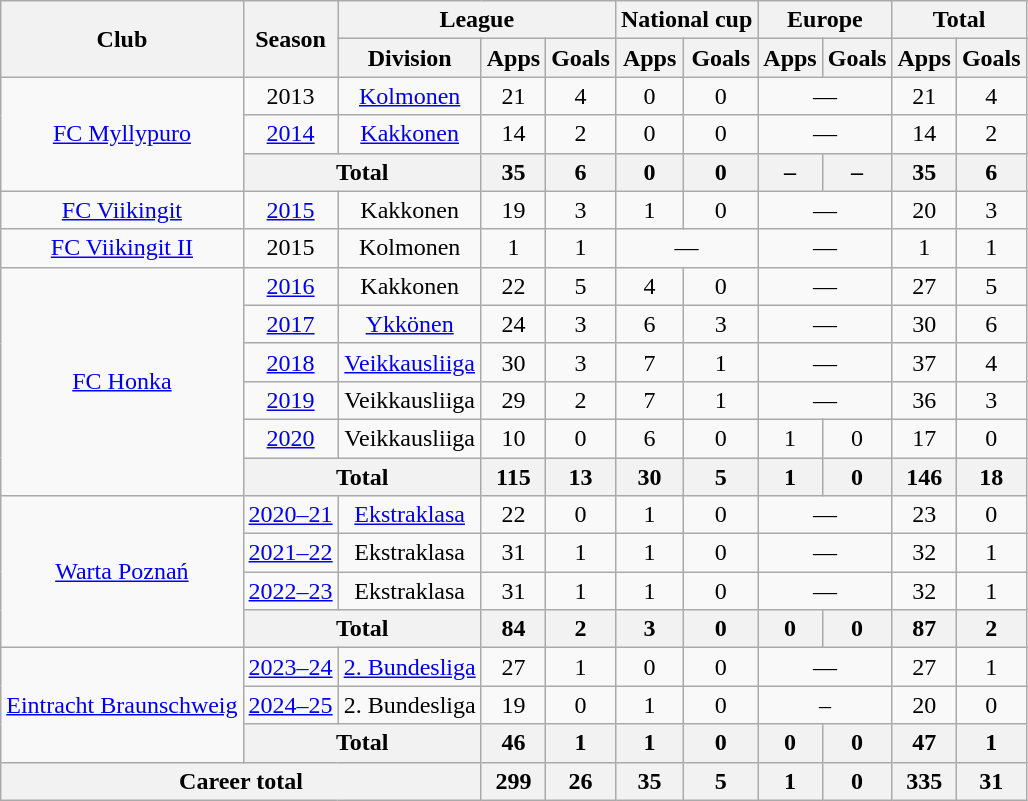<table class="wikitable" style="text-align:center">
<tr>
<th rowspan="2">Club</th>
<th rowspan="2">Season</th>
<th colspan="3">League</th>
<th colspan="2">National cup</th>
<th colspan="2">Europe</th>
<th colspan="2">Total</th>
</tr>
<tr>
<th>Division</th>
<th>Apps</th>
<th>Goals</th>
<th>Apps</th>
<th>Goals</th>
<th>Apps</th>
<th>Goals</th>
<th>Apps</th>
<th>Goals</th>
</tr>
<tr>
<td rowspan=3><a href='#'>FC Myllypuro</a></td>
<td>2013</td>
<td><a href='#'>Kolmonen</a></td>
<td>21</td>
<td>4</td>
<td>0</td>
<td>0</td>
<td colspan="2">—</td>
<td>21</td>
<td>4</td>
</tr>
<tr>
<td><a href='#'>2014</a></td>
<td><a href='#'>Kakkonen</a></td>
<td>14</td>
<td>2</td>
<td>0</td>
<td>0</td>
<td colspan="2">—</td>
<td>14</td>
<td>2</td>
</tr>
<tr>
<th colspan="2">Total</th>
<th>35</th>
<th>6</th>
<th>0</th>
<th>0</th>
<th>–</th>
<th>–</th>
<th>35</th>
<th>6</th>
</tr>
<tr>
<td><a href='#'>FC Viikingit</a></td>
<td><a href='#'>2015</a></td>
<td>Kakkonen</td>
<td>19</td>
<td>3</td>
<td>1</td>
<td>0</td>
<td colspan="2">—</td>
<td>20</td>
<td>3</td>
</tr>
<tr>
<td><a href='#'>FC Viikingit II</a></td>
<td>2015</td>
<td>Kolmonen</td>
<td>1</td>
<td>1</td>
<td colspan="2">—</td>
<td colspan="2">—</td>
<td>1</td>
<td>1</td>
</tr>
<tr>
<td rowspan="6"><a href='#'>FC Honka</a></td>
<td><a href='#'>2016</a></td>
<td>Kakkonen</td>
<td>22</td>
<td>5</td>
<td>4</td>
<td>0</td>
<td colspan="2">—</td>
<td>27</td>
<td>5</td>
</tr>
<tr>
<td><a href='#'>2017</a></td>
<td><a href='#'>Ykkönen</a></td>
<td>24</td>
<td>3</td>
<td>6</td>
<td>3</td>
<td colspan="2">—</td>
<td>30</td>
<td>6</td>
</tr>
<tr>
<td><a href='#'>2018</a></td>
<td><a href='#'>Veikkausliiga</a></td>
<td>30</td>
<td>3</td>
<td>7</td>
<td>1</td>
<td colspan="2">—</td>
<td>37</td>
<td>4</td>
</tr>
<tr>
<td><a href='#'>2019</a></td>
<td>Veikkausliiga</td>
<td>29</td>
<td>2</td>
<td>7</td>
<td>1</td>
<td colspan="2">—</td>
<td>36</td>
<td>3</td>
</tr>
<tr>
<td><a href='#'>2020</a></td>
<td>Veikkausliiga</td>
<td>10</td>
<td>0</td>
<td>6</td>
<td>0</td>
<td>1</td>
<td>0</td>
<td>17</td>
<td>0</td>
</tr>
<tr>
<th colspan="2">Total</th>
<th>115</th>
<th>13</th>
<th>30</th>
<th>5</th>
<th>1</th>
<th>0</th>
<th>146</th>
<th>18</th>
</tr>
<tr>
<td rowspan="4"><a href='#'>Warta Poznań</a></td>
<td><a href='#'>2020–21</a></td>
<td><a href='#'>Ekstraklasa</a></td>
<td>22</td>
<td>0</td>
<td>1</td>
<td>0</td>
<td colspan="2">—</td>
<td>23</td>
<td>0</td>
</tr>
<tr>
<td><a href='#'>2021–22</a></td>
<td>Ekstraklasa</td>
<td>31</td>
<td>1</td>
<td>1</td>
<td>0</td>
<td colspan="2">—</td>
<td>32</td>
<td>1</td>
</tr>
<tr>
<td><a href='#'>2022–23</a></td>
<td>Ekstraklasa</td>
<td>31</td>
<td>1</td>
<td>1</td>
<td>0</td>
<td colspan="2">—</td>
<td>32</td>
<td>1</td>
</tr>
<tr>
<th colspan="2">Total</th>
<th>84</th>
<th>2</th>
<th>3</th>
<th>0</th>
<th>0</th>
<th>0</th>
<th>87</th>
<th>2</th>
</tr>
<tr>
<td rowspan=3><a href='#'>Eintracht Braunschweig</a></td>
<td><a href='#'>2023–24</a></td>
<td><a href='#'>2. Bundesliga</a></td>
<td>27</td>
<td>1</td>
<td>0</td>
<td>0</td>
<td colspan="2">—</td>
<td>27</td>
<td>1</td>
</tr>
<tr>
<td><a href='#'>2024–25</a></td>
<td>2. Bundesliga</td>
<td>19</td>
<td>0</td>
<td>1</td>
<td>0</td>
<td colspan=2>–</td>
<td>20</td>
<td>0</td>
</tr>
<tr>
<th colspan="2">Total</th>
<th>46</th>
<th>1</th>
<th>1</th>
<th>0</th>
<th>0</th>
<th>0</th>
<th>47</th>
<th>1</th>
</tr>
<tr>
<th colspan="3">Career total</th>
<th>299</th>
<th>26</th>
<th>35</th>
<th>5</th>
<th>1</th>
<th>0</th>
<th>335</th>
<th>31</th>
</tr>
</table>
